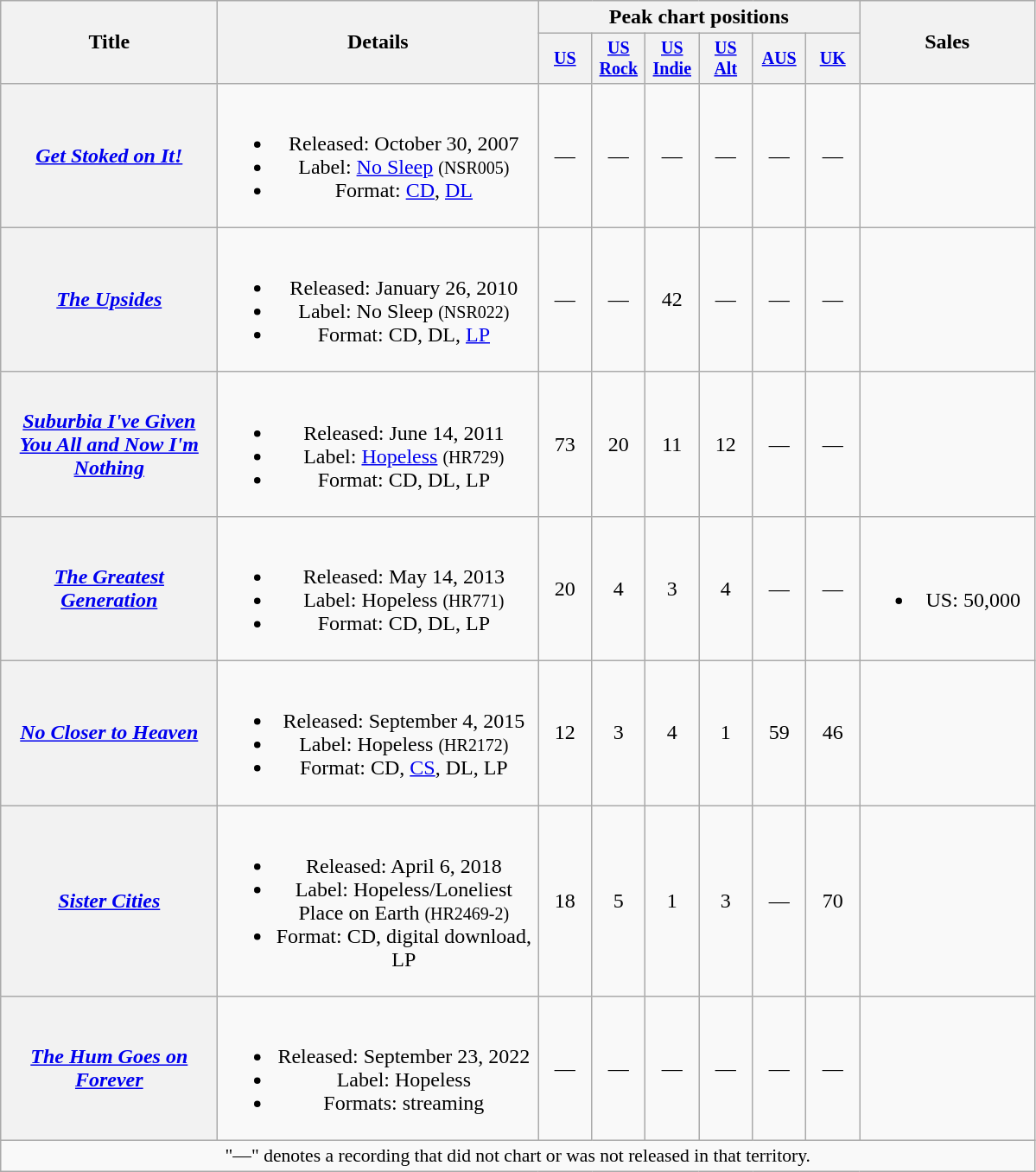<table class="wikitable plainrowheaders" style="text-align:center;">
<tr>
<th rowspan="2" style="width:10em;">Title</th>
<th rowspan="2" style="width:15em;">Details</th>
<th scope="col" colspan="6">Peak chart positions</th>
<th rowspan="2" style="width:8em;">Sales</th>
</tr>
<tr style="font-size:smaller;">
<th width="35"><a href='#'>US</a><br></th>
<th width="35"><a href='#'>US<br> Rock</a><br></th>
<th width="35"><a href='#'>US<br> Indie</a><br></th>
<th width="35"><a href='#'>US<br> Alt</a><br></th>
<th width="35"><a href='#'>AUS</a><br></th>
<th width="35"><a href='#'>UK</a><br></th>
</tr>
<tr>
<th scope="row"><em><a href='#'>Get Stoked on It!</a></em></th>
<td><br><ul><li>Released: October 30, 2007</li><li>Label: <a href='#'>No Sleep</a> <small>(NSR005)</small></li><li>Format: <a href='#'>CD</a>, <a href='#'>DL</a></li></ul></td>
<td>—</td>
<td>—</td>
<td>—</td>
<td>—</td>
<td>—</td>
<td>—</td>
<td></td>
</tr>
<tr>
<th scope="row"><em><a href='#'>The Upsides</a></em></th>
<td><br><ul><li>Released: January 26, 2010</li><li>Label: No Sleep <small>(NSR022)</small></li><li>Format: CD, DL, <a href='#'>LP</a></li></ul></td>
<td>—</td>
<td>—</td>
<td>42</td>
<td>—</td>
<td>—</td>
<td>—</td>
<td></td>
</tr>
<tr>
<th scope="row"><em><a href='#'>Suburbia I've Given You All and Now I'm Nothing</a></em></th>
<td><br><ul><li>Released: June 14, 2011</li><li>Label: <a href='#'>Hopeless</a> <small>(HR729)</small></li><li>Format: CD, DL, LP</li></ul></td>
<td>73</td>
<td>20</td>
<td>11</td>
<td>12</td>
<td>—</td>
<td>—</td>
<td></td>
</tr>
<tr>
<th scope="row"><em><a href='#'>The Greatest Generation</a></em></th>
<td><br><ul><li>Released: May 14, 2013</li><li>Label: Hopeless <small>(HR771)</small></li><li>Format: CD, DL, LP</li></ul></td>
<td>20</td>
<td>4</td>
<td>3</td>
<td>4</td>
<td>—</td>
<td>—</td>
<td><br><ul><li>US: 50,000</li></ul></td>
</tr>
<tr>
<th scope="row"><em><a href='#'>No Closer to Heaven</a></em></th>
<td><br><ul><li>Released: September 4, 2015</li><li>Label: Hopeless <small>(HR2172)</small></li><li>Format: CD, <a href='#'>CS</a>, DL, LP</li></ul></td>
<td>12</td>
<td>3</td>
<td>4</td>
<td>1</td>
<td>59</td>
<td>46</td>
<td></td>
</tr>
<tr>
<th scope="row"><em><a href='#'>Sister Cities</a></em></th>
<td><br><ul><li>Released: April 6, 2018</li><li>Label: Hopeless/Loneliest Place on Earth <small>(HR2469-2)</small></li><li>Format: CD, digital download, LP</li></ul></td>
<td>18</td>
<td>5</td>
<td>1</td>
<td>3</td>
<td>—</td>
<td>70</td>
<td></td>
</tr>
<tr>
<th scope="row"><em><a href='#'>The Hum Goes on Forever</a></em></th>
<td><br><ul><li>Released: September 23, 2022</li><li>Label: Hopeless</li><li>Formats: streaming</li></ul></td>
<td>—</td>
<td>—</td>
<td>—</td>
<td>—</td>
<td>—</td>
<td>—</td>
<td></td>
</tr>
<tr>
<td colspan="9" style="font-size:90%">"—" denotes a recording that did not chart or was not released in that territory.</td>
</tr>
</table>
